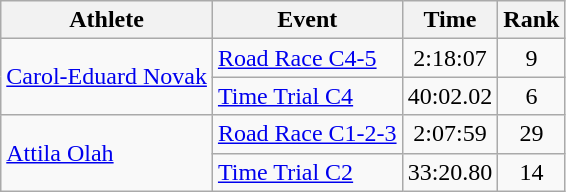<table class=wikitable>
<tr>
<th>Athlete</th>
<th>Event</th>
<th>Time</th>
<th>Rank</th>
</tr>
<tr align=center>
<td align=left rowspan=2><a href='#'>Carol-Eduard Novak</a></td>
<td align=left><a href='#'>Road Race C4-5</a></td>
<td>2:18:07</td>
<td>9</td>
</tr>
<tr align=center>
<td align=left><a href='#'>Time Trial C4</a></td>
<td>40:02.02</td>
<td>6</td>
</tr>
<tr align=center>
<td align=left rowspan=2><a href='#'>Attila Olah</a></td>
<td align=left><a href='#'>Road Race C1-2-3</a></td>
<td>2:07:59</td>
<td>29</td>
</tr>
<tr align=center>
<td align=left><a href='#'>Time Trial C2</a></td>
<td>33:20.80</td>
<td>14</td>
</tr>
</table>
